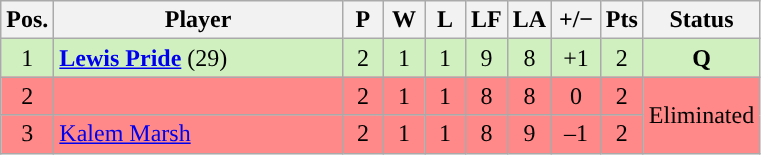<table class="wikitable" style="text-align:center; margin: 1em auto 1em auto, align:left">
<tr>
<th width=20>Pos.</th>
<th width=185>Player</th>
<th width=20>P</th>
<th width=20>W</th>
<th width=20>L</th>
<th width=20>LF</th>
<th width=20>LA</th>
<th width=25>+/−</th>
<th width=20>Pts</th>
<th width=70>Status</th>
</tr>
<tr style="background:#D0F0C0;">
<td>1</td>
<td align=left> <strong><a href='#'>Lewis Pride</a></strong> (29)</td>
<td>2</td>
<td>1</td>
<td>1</td>
<td>9</td>
<td>8</td>
<td>+1</td>
<td>2</td>
<td><strong>Q</strong></td>
</tr>
<tr style="background:#FF8888;">
<td>2</td>
<td align=left></td>
<td>2</td>
<td>1</td>
<td>1</td>
<td>8</td>
<td>8</td>
<td>0</td>
<td>2</td>
<td rowspan=2>Eliminated</td>
</tr>
<tr style="background:#FF8888;">
<td>3</td>
<td align=left> <a href='#'>Kalem Marsh</a></td>
<td>2</td>
<td>1</td>
<td>1</td>
<td>8</td>
<td>9</td>
<td>–1</td>
<td>2</td>
</tr>
</table>
